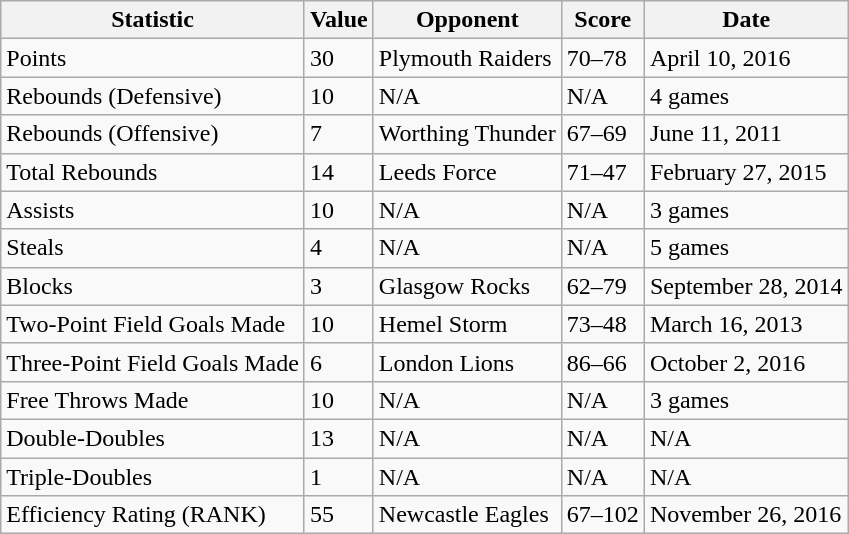<table class="wikitable">
<tr>
<th>Statistic</th>
<th>Value</th>
<th>Opponent</th>
<th>Score</th>
<th>Date</th>
</tr>
<tr>
<td>Points</td>
<td>30</td>
<td>Plymouth Raiders</td>
<td>70–78</td>
<td>April 10, 2016</td>
</tr>
<tr>
<td>Rebounds (Defensive)</td>
<td>10</td>
<td>N/A</td>
<td>N/A</td>
<td>4 games</td>
</tr>
<tr>
<td>Rebounds (Offensive)</td>
<td>7</td>
<td>Worthing Thunder</td>
<td>67–69</td>
<td>June 11, 2011</td>
</tr>
<tr>
<td>Total Rebounds</td>
<td>14</td>
<td>Leeds Force</td>
<td>71–47</td>
<td>February 27, 2015</td>
</tr>
<tr>
<td>Assists</td>
<td>10</td>
<td>N/A</td>
<td>N/A</td>
<td>3 games</td>
</tr>
<tr>
<td>Steals</td>
<td>4</td>
<td>N/A</td>
<td>N/A</td>
<td>5 games</td>
</tr>
<tr>
<td>Blocks</td>
<td>3</td>
<td>Glasgow Rocks</td>
<td>62–79</td>
<td>September 28, 2014</td>
</tr>
<tr>
<td>Two-Point Field Goals Made</td>
<td>10</td>
<td>Hemel Storm</td>
<td>73–48</td>
<td>March 16, 2013</td>
</tr>
<tr>
<td>Three-Point Field Goals Made</td>
<td>6</td>
<td>London Lions</td>
<td>86–66</td>
<td>October 2, 2016</td>
</tr>
<tr>
<td>Free Throws Made</td>
<td>10</td>
<td>N/A</td>
<td>N/A</td>
<td>3 games</td>
</tr>
<tr>
<td>Double-Doubles</td>
<td>13</td>
<td>N/A</td>
<td>N/A</td>
<td>N/A</td>
</tr>
<tr>
<td>Triple-Doubles</td>
<td>1</td>
<td>N/A</td>
<td>N/A</td>
<td>N/A</td>
</tr>
<tr>
<td>Efficiency Rating (RANK)</td>
<td>55</td>
<td>Newcastle Eagles</td>
<td>67–102</td>
<td>November 26, 2016</td>
</tr>
</table>
